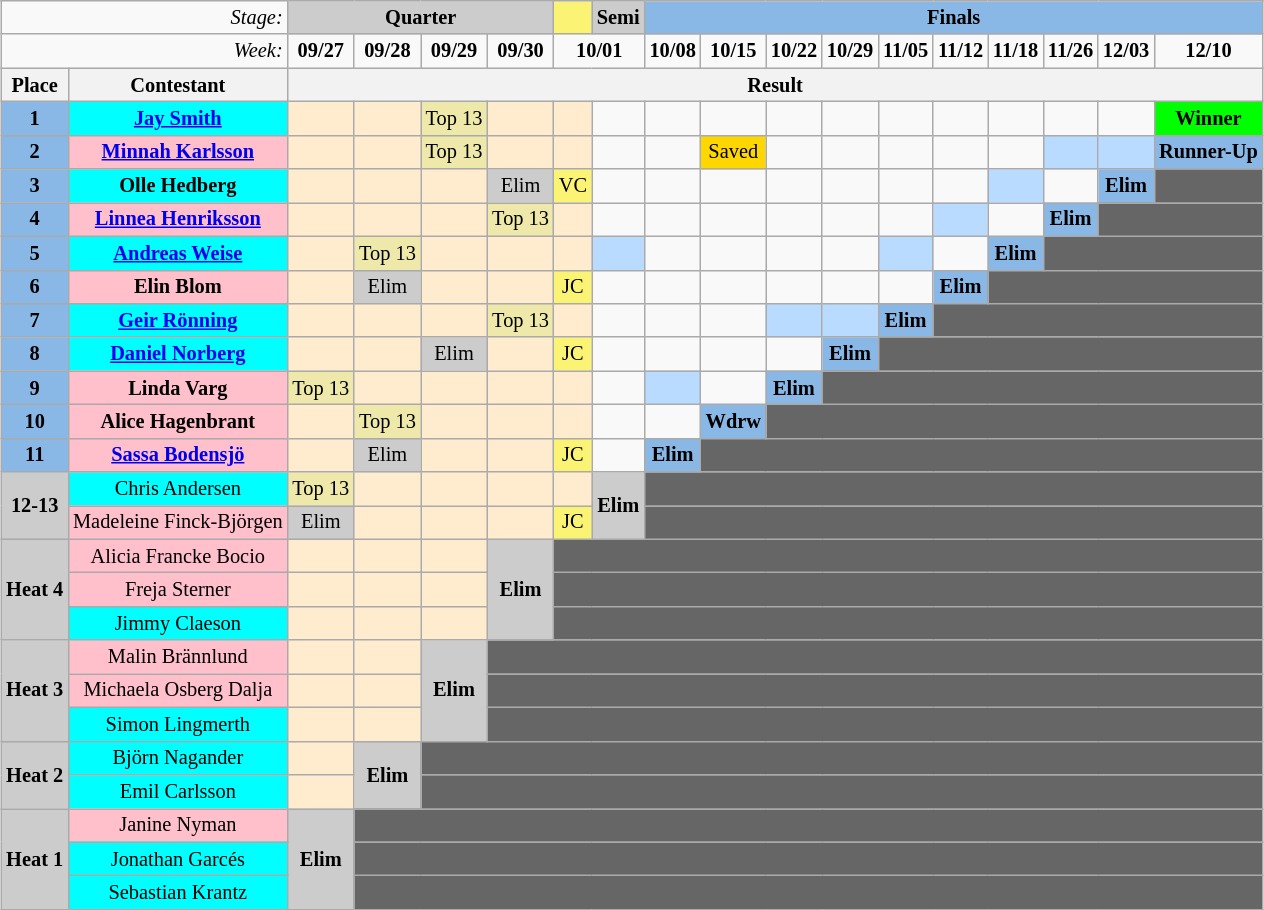<table class="wikitable" style="margin:1em auto; text-align:center; font-size:85%">
<tr>
<td align="right" colspan=2><em>Stage:</em></td>
<td bgcolor="CCCCCC" colspan=4><strong>Quarter</strong></td>
<td bgcolor="#FBF373" align="center"></td>
<td bgcolor="CCCCCC"><strong>Semi</strong></td>
<td bgcolor="8AB8E6" colspan="10"><strong>Finals</strong></td>
</tr>
<tr>
<td align="right" colspan=2><em>Week:</em></td>
<td><strong>09/27</strong></td>
<td><strong>09/28</strong></td>
<td><strong>09/29</strong></td>
<td><strong>09/30</strong></td>
<td colspan="2"><strong>10/01</strong></td>
<td><strong>10/08</strong></td>
<td><strong>10/15</strong></td>
<td><strong>10/22</strong></td>
<td><strong>10/29</strong></td>
<td><strong>11/05</strong></td>
<td><strong>11/12</strong></td>
<td><strong>11/18</strong></td>
<td><strong>11/26</strong></td>
<td><strong>12/03</strong></td>
<td><strong>12/10</strong></td>
</tr>
<tr>
<th>Place</th>
<th>Contestant</th>
<th align="center" colspan=16>Result</th>
</tr>
<tr>
<td bgcolor="#8AB8E6"><strong>1</strong></td>
<td bgcolor="cyan"><strong><a href='#'>Jay Smith</a></strong></td>
<td bgcolor="#FFEBCD"></td>
<td bgcolor="#FFEBCD"></td>
<td bgcolor="palegoldenrod" align="center">Top 13</td>
<td bgcolor="#FFEBCD"></td>
<td bgcolor="#FFEBCD"></td>
<td></td>
<td></td>
<td></td>
<td></td>
<td></td>
<td></td>
<td></td>
<td></td>
<td></td>
<td></td>
<td style="background:lime;"><strong>Winner</strong></td>
</tr>
<tr>
<td bgcolor="#8AB8E6"><strong>2</strong></td>
<td bgcolor="pink"><strong><a href='#'>Minnah Karlsson</a></strong></td>
<td bgcolor="#FFEBCD"></td>
<td bgcolor="#FFEBCD"></td>
<td bgcolor="palegoldenrod" align="center">Top 13</td>
<td bgcolor="#FFEBCD"></td>
<td bgcolor="#FFEBCD"></td>
<td></td>
<td></td>
<td bgcolor="gold">Saved</td>
<td></td>
<td></td>
<td></td>
<td></td>
<td></td>
<td bgcolor="B8DBFF"></td>
<td bgcolor="B8DBFF"></td>
<td bgcolor="8AB8E6"><strong>Runner-Up</strong></td>
</tr>
<tr>
<td bgcolor="#8AB8E6"><strong>3</strong></td>
<td bgcolor="cyan"><strong>Olle Hedberg</strong></td>
<td bgcolor="#FFEBCD"></td>
<td bgcolor="#FFEBCD"></td>
<td bgcolor="#FFEBCD"></td>
<td bgcolor="#CCCCCC" align="center">Elim</td>
<td bgcolor="#FBF373" align="center">VC</td>
<td></td>
<td></td>
<td></td>
<td></td>
<td></td>
<td></td>
<td></td>
<td bgcolor="B8DBFF"></td>
<td></td>
<td bgcolor="8AB8E6"><strong>Elim</strong></td>
<td bgcolor="666666" colspan="2"></td>
</tr>
<tr>
<td bgcolor="#8AB8E6"><strong>4</strong></td>
<td bgcolor="pink"><strong><a href='#'>Linnea Henriksson</a></strong></td>
<td bgcolor="#FFEBCD"></td>
<td bgcolor="#FFEBCD"></td>
<td bgcolor="#FFEBCD"></td>
<td bgcolor="palegoldenrod" align="center">Top 13</td>
<td bgcolor="#FFEBCD"></td>
<td></td>
<td></td>
<td></td>
<td></td>
<td></td>
<td></td>
<td bgcolor="B8DBFF"></td>
<td></td>
<td bgcolor="8AB8E6"><strong>Elim</strong></td>
<td bgcolor="666666" colspan="3"></td>
</tr>
<tr>
<td bgcolor="#8AB8E6"><strong>5</strong></td>
<td bgcolor="cyan"><strong><a href='#'>Andreas Weise</a></strong></td>
<td bgcolor="#FFEBCD"></td>
<td bgcolor="palegoldenrod" align="center">Top 13</td>
<td bgcolor="#FFEBCD"></td>
<td bgcolor="#FFEBCD"></td>
<td bgcolor="#FFEBCD"></td>
<td bgcolor="B8DBFF"> </td>
<td></td>
<td></td>
<td></td>
<td></td>
<td bgcolor="B8DBFF"></td>
<td></td>
<td bgcolor="8AB8E6"><strong>Elim</strong></td>
<td bgcolor="666666" colspan="4"></td>
</tr>
<tr>
<td bgcolor="#8AB8E6"><strong>6</strong></td>
<td bgcolor="pink"><strong>Elin Blom</strong></td>
<td bgcolor="#FFEBCD"></td>
<td bgcolor="#CCCCCC" align="center">Elim</td>
<td bgcolor="#FFEBCD"></td>
<td bgcolor="#FFEBCD"></td>
<td bgcolor="#FBF373" align="center">JC</td>
<td></td>
<td></td>
<td></td>
<td></td>
<td></td>
<td></td>
<td bgcolor="8AB8E6"><strong>Elim</strong></td>
<td bgcolor="666666" colspan="5"></td>
</tr>
<tr>
<td bgcolor="#8AB8E6"><strong>7</strong></td>
<td bgcolor="cyan"><strong><a href='#'>Geir Rönning</a></strong></td>
<td bgcolor="#FFEBCD"></td>
<td bgcolor="#FFEBCD"></td>
<td bgcolor="#FFEBCD"></td>
<td bgcolor="palegoldenrod" align="center">Top 13</td>
<td bgcolor="#FFEBCD"></td>
<td></td>
<td></td>
<td></td>
<td bgcolor="B8DBFF"></td>
<td bgcolor="B8DBFF"></td>
<td bgcolor="8AB8E6"><strong>Elim</strong></td>
<td bgcolor="666666" colspan="6"></td>
</tr>
<tr>
<td bgcolor="#8AB8E6"><strong>8</strong></td>
<td bgcolor="cyan"><strong><a href='#'>Daniel Norberg</a></strong></td>
<td bgcolor="#FFEBCD"></td>
<td bgcolor="#FFEBCD"></td>
<td bgcolor="#CCCCCC" align="center">Elim</td>
<td bgcolor="#FFEBCD"></td>
<td bgcolor="#FBF373" align="center">JC</td>
<td></td>
<td></td>
<td></td>
<td></td>
<td bgcolor="8AB8E6"><strong>Elim</strong></td>
<td bgcolor="666666" colspan="7"></td>
</tr>
<tr>
<td bgcolor="#8AB8E6"><strong>9</strong></td>
<td bgcolor="pink"><strong>Linda Varg</strong></td>
<td bgcolor="palegoldenrod" align="center">Top 13</td>
<td bgcolor="#FFEBCD"></td>
<td bgcolor="#FFEBCD"></td>
<td bgcolor="#FFEBCD"></td>
<td bgcolor="#FFEBCD"></td>
<td></td>
<td bgcolor="B8DBFF"></td>
<td></td>
<td bgcolor="8AB8E6"><strong>Elim</strong></td>
<td bgcolor="666666" colspan="8"></td>
</tr>
<tr>
<td bgcolor="#8AB8E6"><strong>10</strong></td>
<td bgcolor="pink"><strong>Alice Hagenbrant</strong></td>
<td bgcolor="#FFEBCD"></td>
<td bgcolor="palegoldenrod" align="center">Top 13</td>
<td bgcolor="#FFEBCD"></td>
<td bgcolor="#FFEBCD"></td>
<td bgcolor="#FFEBCD"></td>
<td></td>
<td></td>
<td bgcolor="8AB8E6"><strong>Wdrw</strong></td>
<td bgcolor="666666" colspan="8"></td>
</tr>
<tr>
<td bgcolor="#8AB8E6"><strong>11</strong></td>
<td bgcolor="pink"><strong><a href='#'>Sassa Bodensjö</a></strong></td>
<td bgcolor="#FFEBCD"></td>
<td bgcolor="#CCCCCC" align="center">Elim</td>
<td bgcolor="#FFEBCD"></td>
<td bgcolor="#FFEBCD"></td>
<td bgcolor="#FBF373" align="center">JC</td>
<td></td>
<td bgcolor="8AB8E6"><strong>Elim</strong></td>
<td bgcolor="666666" colspan="9"></td>
</tr>
<tr>
<td bgcolor="#CCCCCC" align="center" rowspan=2><strong>12-13</strong></td>
<td bgcolor="cyan">Chris Andersen</td>
<td bgcolor="palegoldenrod" align="center">Top 13</td>
<td bgcolor="#FFEBCD"></td>
<td bgcolor="#FFEBCD"></td>
<td bgcolor="#FFEBCD"></td>
<td bgcolor="#FFEBCD"></td>
<td bgcolor="#CCCCCC" align="center" rowspan=2><strong>Elim</strong></td>
<td colspan="10" bgcolor="666666"></td>
</tr>
<tr>
<td bgcolor="pink">Madeleine Finck-Björgen</td>
<td bgcolor="#CCCCCC" align="center">Elim</td>
<td bgcolor="#FFEBCD"></td>
<td bgcolor="#FFEBCD"></td>
<td bgcolor="#FFEBCD"></td>
<td bgcolor="#FBF373" align="center">JC</td>
<td colspan="10" bgcolor="666666"></td>
</tr>
<tr>
<td bgcolor="#CCCCCC" align="center" rowspan=3><strong>Heat 4</strong></td>
<td bgcolor="pink">Alicia Francke Bocio</td>
<td bgcolor="#FFEBCD"></td>
<td bgcolor="#FFEBCD"></td>
<td bgcolor="#FFEBCD"></td>
<td bgcolor="#CCCCCC" align="center" rowspan=3><strong>Elim</strong></td>
<td colspan="12" bgcolor="666666"></td>
</tr>
<tr>
<td bgcolor="pink">Freja Sterner</td>
<td bgcolor="#FFEBCD"></td>
<td bgcolor="#FFEBCD"></td>
<td bgcolor="#FFEBCD"></td>
<td colspan="12" bgcolor="666666"></td>
</tr>
<tr>
<td bgcolor="cyan">Jimmy Claeson</td>
<td bgcolor="#FFEBCD"></td>
<td bgcolor="#FFEBCD"></td>
<td bgcolor="#FFEBCD"></td>
<td colspan="12" bgcolor="666666"></td>
</tr>
<tr>
<td bgcolor="#CCCCCC" align="center" rowspan=3><strong>Heat 3</strong></td>
<td bgcolor="pink">Malin Brännlund</td>
<td bgcolor="#FFEBCD"></td>
<td bgcolor="#FFEBCD"></td>
<td bgcolor="#CCCCCC" align="center" rowspan=3><strong>Elim</strong></td>
<td colspan="13" bgcolor="666666"></td>
</tr>
<tr>
<td bgcolor="pink">Michaela Osberg Dalja</td>
<td bgcolor="#FFEBCD"></td>
<td bgcolor="#FFEBCD"></td>
<td colspan="13" bgcolor="666666"></td>
</tr>
<tr>
<td bgcolor="cyan">Simon Lingmerth</td>
<td bgcolor="#FFEBCD"></td>
<td bgcolor="#FFEBCD"></td>
<td colspan="13" bgcolor="666666"></td>
</tr>
<tr>
<td bgcolor="#CCCCCC" align="center" rowspan=2><strong>Heat 2</strong></td>
<td bgcolor="cyan">Björn Nagander</td>
<td bgcolor="#FFEBCD"></td>
<td bgcolor="#CCCCCC" align="center" rowspan=2><strong>Elim</strong></td>
<td colspan="14" bgcolor="666666"></td>
</tr>
<tr>
<td bgcolor="cyan">Emil Carlsson</td>
<td bgcolor="#FFEBCD"></td>
<td colspan="14" bgcolor="666666"></td>
</tr>
<tr>
<td bgcolor="#CCCCCC" align="center" rowspan=3><strong>Heat 1</strong></td>
<td bgcolor="pink">Janine Nyman</td>
<td bgcolor="#CCCCCC" align="center" rowspan=3><strong>Elim</strong></td>
<td colspan="15" bgcolor="666666"></td>
</tr>
<tr>
<td bgcolor="cyan">Jonathan Garcés</td>
<td colspan="15" bgcolor="666666"></td>
</tr>
<tr>
<td bgcolor="cyan">Sebastian Krantz</td>
<td colspan="15" bgcolor="666666"></td>
</tr>
</table>
